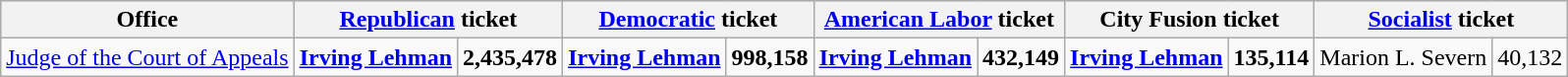<table class=wikitable>
<tr bgcolor=lightgrey>
<th>Office</th>
<th colspan="2" ><a href='#'>Republican</a> ticket</th>
<th colspan="2" ><a href='#'>Democratic</a> ticket</th>
<th colspan="2" ><a href='#'>American Labor</a> ticket</th>
<th colspan="2" >City Fusion ticket</th>
<th colspan="2" ><a href='#'>Socialist</a> ticket</th>
</tr>
<tr>
<td><a href='#'>Judge of the Court of Appeals</a></td>
<td><strong><a href='#'>Irving Lehman</a></strong></td>
<td align="right"><strong>2,435,478</strong></td>
<td><strong><a href='#'>Irving Lehman</a></strong></td>
<td align="right"><strong>998,158</strong></td>
<td><strong><a href='#'>Irving Lehman</a></strong></td>
<td align="right"><strong>432,149</strong></td>
<td><strong><a href='#'>Irving Lehman</a></strong></td>
<td align="right"><strong>135,114</strong></td>
<td>Marion L. Severn</td>
<td align="right">40,132</td>
</tr>
</table>
